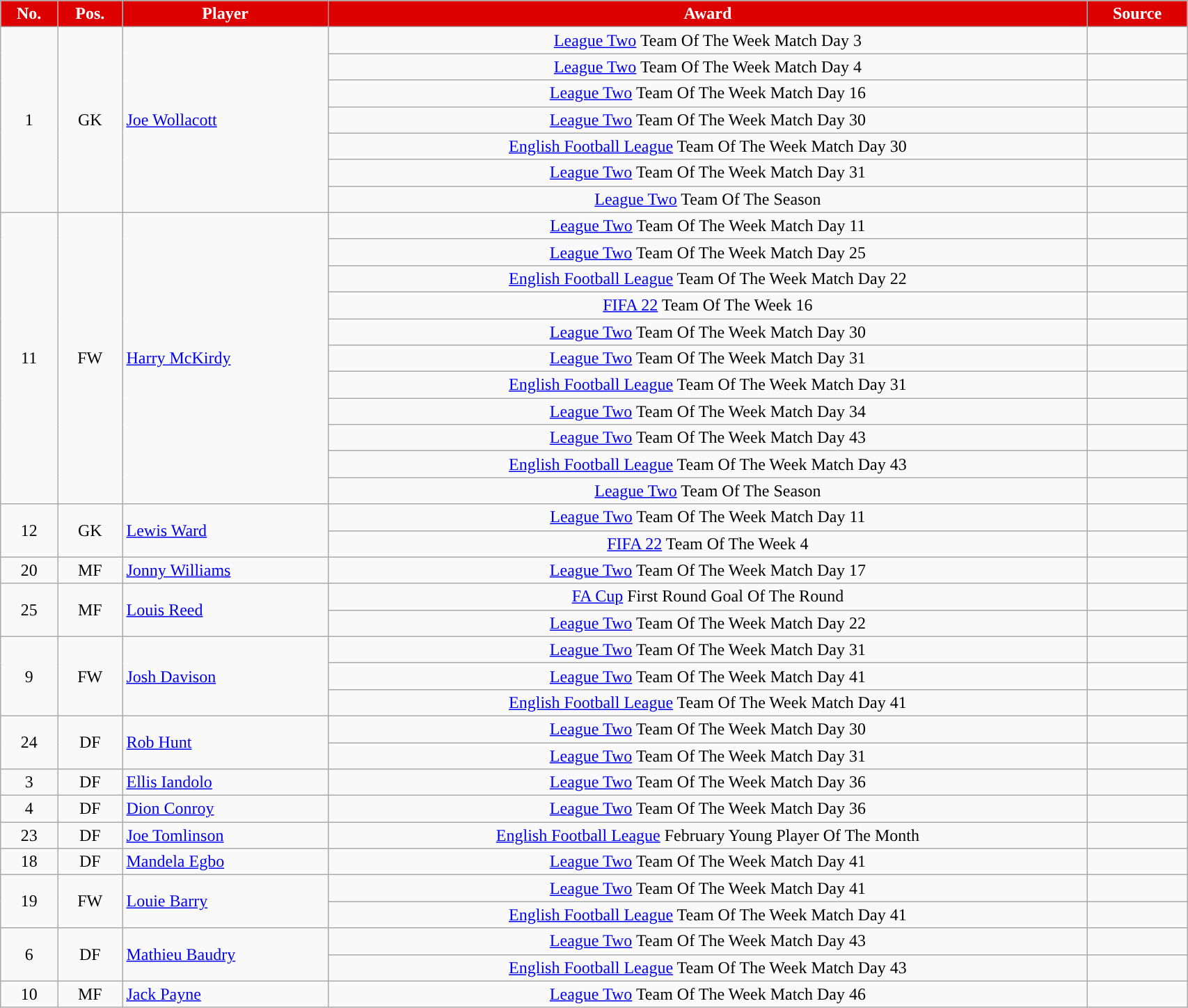<table class="wikitable" style="text-align:center;width:90%;">
<tr>
<th style="background:#DD0000;color:#fff;">No.</th>
<th style="background:#DD0000;color:#fff;">Pos.</th>
<th style="background:#DD0000;color:#fff;">Player</th>
<th style="background:#DD0000;color:#fff;">Award</th>
<th style="background:#DD0000;color:#fff;">Source</th>
</tr>
<tr>
<td rowspan=7>1</td>
<td rowspan=7>GK</td>
<td rowspan=7; align=left> <a href='#'>Joe Wollacott</a></td>
<td><a href='#'>League Two</a> Team Of The Week Match Day 3</td>
<td></td>
</tr>
<tr>
<td><a href='#'>League Two</a> Team Of The Week Match Day 4</td>
<td></td>
</tr>
<tr>
<td><a href='#'>League Two</a> Team Of The Week Match Day 16</td>
<td></td>
</tr>
<tr>
<td><a href='#'>League Two</a> Team Of The Week Match Day 30</td>
<td></td>
</tr>
<tr>
<td><a href='#'>English Football League</a> Team Of The Week Match Day 30</td>
<td></td>
</tr>
<tr>
<td><a href='#'>League Two</a> Team Of The Week Match Day 31</td>
<td></td>
</tr>
<tr>
<td><a href='#'>League Two</a> Team Of The Season</td>
<td></td>
</tr>
<tr>
<td rowspan=11>11</td>
<td rowspan=11>FW</td>
<td rowspan=11; align=left> <a href='#'>Harry McKirdy</a></td>
<td><a href='#'>League Two</a> Team Of The Week Match Day 11</td>
<td></td>
</tr>
<tr>
<td><a href='#'>League Two</a> Team Of The Week Match Day 25</td>
<td></td>
</tr>
<tr>
<td><a href='#'>English Football League</a> Team Of The Week Match Day 22</td>
<td></td>
</tr>
<tr>
<td><a href='#'>FIFA 22</a> Team Of The Week 16</td>
<td></td>
</tr>
<tr>
<td><a href='#'>League Two</a> Team Of The Week Match Day 30</td>
<td></td>
</tr>
<tr>
<td><a href='#'>League Two</a> Team Of The Week Match Day 31</td>
<td></td>
</tr>
<tr>
<td><a href='#'>English Football League</a> Team Of The Week Match Day 31</td>
<td></td>
</tr>
<tr>
<td><a href='#'>League Two</a> Team Of The Week Match Day 34</td>
<td></td>
</tr>
<tr>
<td><a href='#'>League Two</a> Team Of The Week Match Day 43</td>
<td></td>
</tr>
<tr>
<td><a href='#'>English Football League</a> Team Of The Week Match Day 43</td>
<td></td>
</tr>
<tr>
<td><a href='#'>League Two</a> Team Of The Season</td>
<td></td>
</tr>
<tr>
<td rowspan=2>12</td>
<td rowspan=2>GK</td>
<td rowspan=2; align=left> <a href='#'>Lewis Ward</a></td>
<td><a href='#'>League Two</a> Team Of The Week Match Day 11</td>
<td></td>
</tr>
<tr>
<td><a href='#'>FIFA 22</a> Team Of The Week 4</td>
<td></td>
</tr>
<tr>
<td rowspan=1>20</td>
<td rowspan=1>MF</td>
<td rowspan=1; align=left> <a href='#'>Jonny Williams</a></td>
<td><a href='#'>League Two</a> Team Of The Week Match Day 17</td>
<td></td>
</tr>
<tr>
<td rowspan=2>25</td>
<td rowspan=2>MF</td>
<td rowspan=2; align=left> <a href='#'>Louis Reed</a></td>
<td><a href='#'>FA Cup</a> First Round Goal Of The Round</td>
<td></td>
</tr>
<tr>
<td><a href='#'>League Two</a> Team Of The Week Match Day 22</td>
<td></td>
</tr>
<tr>
<td rowspan=3>9</td>
<td rowspan=3>FW</td>
<td rowspan=3; align=left> <a href='#'>Josh Davison</a></td>
<td><a href='#'>League Two</a> Team Of The Week Match Day 31</td>
<td></td>
</tr>
<tr>
<td><a href='#'>League Two</a> Team Of The Week Match Day 41</td>
<td></td>
</tr>
<tr>
<td><a href='#'>English Football League</a> Team Of The Week Match Day 41</td>
<td></td>
</tr>
<tr>
<td rowspan=2>24</td>
<td rowspan=2>DF</td>
<td rowspan=2; align=left> <a href='#'>Rob Hunt</a></td>
<td><a href='#'>League Two</a> Team Of The Week Match Day 30</td>
<td></td>
</tr>
<tr>
<td><a href='#'>League Two</a> Team Of The Week Match Day 31</td>
<td></td>
</tr>
<tr>
<td rowspan=1>3</td>
<td rowspan=1>DF</td>
<td rowspan=1; align=left> <a href='#'>Ellis Iandolo</a></td>
<td><a href='#'>League Two</a> Team Of The Week Match Day 36</td>
<td></td>
</tr>
<tr>
<td rowspan=1>4</td>
<td rowspan=1>DF</td>
<td rowspan=1; align=left> <a href='#'>Dion Conroy</a></td>
<td><a href='#'>League Two</a> Team Of The Week Match Day 36</td>
<td></td>
</tr>
<tr>
<td rowspan=1>23</td>
<td rowspan=1>DF</td>
<td rowspan=1; align=left> <a href='#'>Joe Tomlinson</a></td>
<td><a href='#'>English Football League</a> February Young Player Of The Month</td>
<td></td>
</tr>
<tr>
<td rowspan=1>18</td>
<td rowspan=1>DF</td>
<td rowspan=1; align=left> <a href='#'>Mandela Egbo</a></td>
<td><a href='#'>League Two</a> Team Of The Week Match Day 41</td>
<td></td>
</tr>
<tr>
<td rowspan=2>19</td>
<td rowspan=2>FW</td>
<td rowspan=2; align=left> <a href='#'>Louie Barry</a></td>
<td><a href='#'>League Two</a> Team Of The Week Match Day 41</td>
<td></td>
</tr>
<tr>
<td><a href='#'>English Football League</a> Team Of The Week Match Day 41</td>
<td></td>
</tr>
<tr>
<td rowspan=2>6</td>
<td rowspan=2>DF</td>
<td rowspan=2; align=left> <a href='#'>Mathieu Baudry</a></td>
<td><a href='#'>League Two</a> Team Of The Week Match Day 43</td>
<td></td>
</tr>
<tr>
<td><a href='#'>English Football League</a> Team Of The Week Match Day 43</td>
<td></td>
</tr>
<tr>
<td rowspan=1>10</td>
<td rowspan=1>MF</td>
<td rowspan=1; align=left> <a href='#'>Jack Payne</a></td>
<td><a href='#'>League Two</a> Team Of The Week Match Day 46</td>
<td></td>
</tr>
</table>
